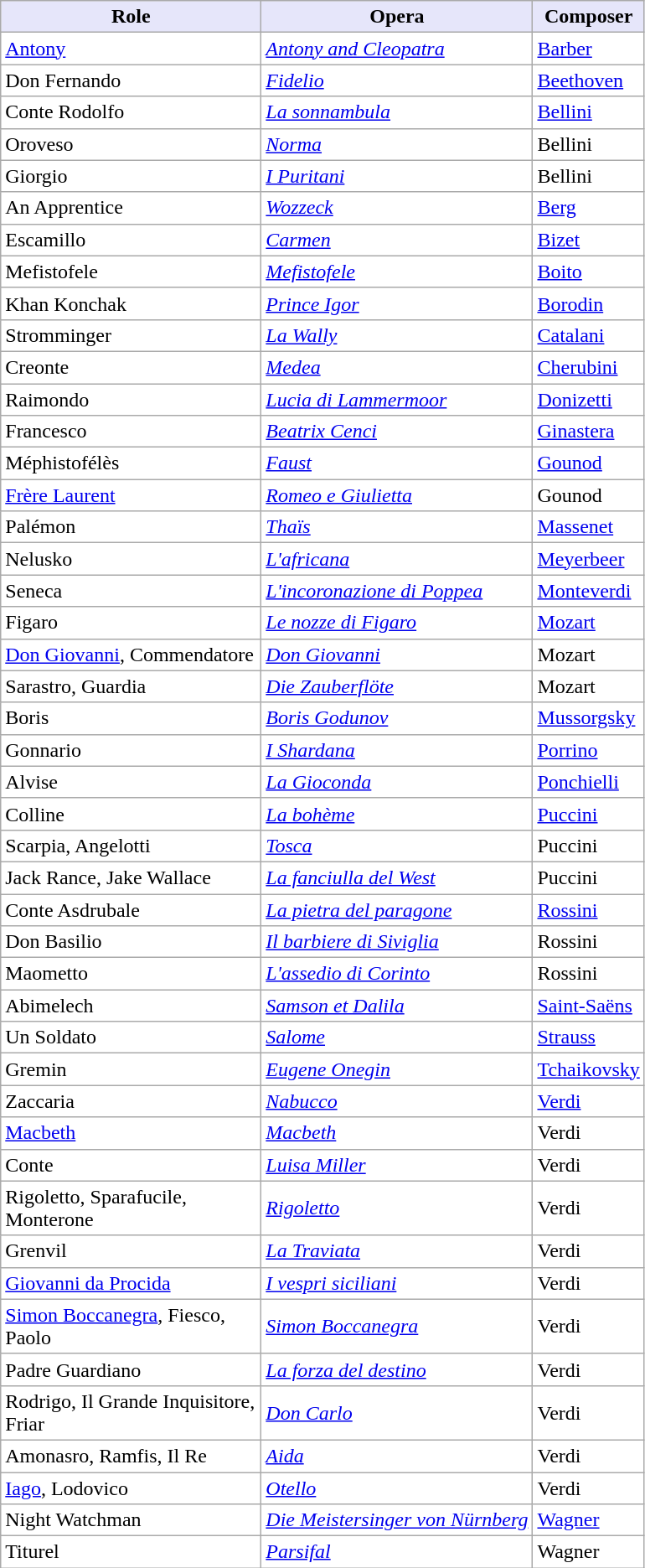<table class="wikitable"  border="0" style="background:#ffffff" align="top" class="sortable wikitable">
<tr>
<th width="200 px" style="background:Lavender; color:Black">Role</th>
<th style="background:Lavender; color:Black">Opera</th>
<th width="70 px" style="background:Lavender; color:Black">Composer</th>
</tr>
<tr>
<td><a href='#'>Antony</a></td>
<td><em><a href='#'>Antony and Cleopatra</a></em></td>
<td><a href='#'>Barber</a></td>
</tr>
<tr>
<td>Don Fernando</td>
<td><em><a href='#'>Fidelio</a></em></td>
<td><a href='#'>Beethoven</a></td>
</tr>
<tr>
<td>Conte Rodolfo</td>
<td><em><a href='#'>La sonnambula</a></em></td>
<td><a href='#'>Bellini</a></td>
</tr>
<tr>
<td>Oroveso</td>
<td><em><a href='#'>Norma</a></em></td>
<td>Bellini</td>
</tr>
<tr>
<td>Giorgio</td>
<td><em><a href='#'>I Puritani</a></em></td>
<td>Bellini</td>
</tr>
<tr>
<td>An Apprentice</td>
<td><em><a href='#'>Wozzeck</a></em></td>
<td><a href='#'>Berg</a></td>
</tr>
<tr>
<td>Escamillo</td>
<td><em><a href='#'>Carmen</a></em></td>
<td><a href='#'>Bizet</a></td>
</tr>
<tr>
<td>Mefistofele</td>
<td><em><a href='#'>Mefistofele</a></em></td>
<td><a href='#'>Boito</a></td>
</tr>
<tr>
<td>Khan Konchak</td>
<td><em><a href='#'>Prince Igor</a></em></td>
<td><a href='#'>Borodin</a></td>
</tr>
<tr>
<td>Stromminger</td>
<td><em><a href='#'>La Wally</a></em></td>
<td><a href='#'>Catalani</a></td>
</tr>
<tr>
<td>Creonte</td>
<td><em><a href='#'>Medea</a></em></td>
<td><a href='#'>Cherubini</a></td>
</tr>
<tr>
<td>Raimondo</td>
<td><em><a href='#'>Lucia di Lammermoor</a></em></td>
<td><a href='#'>Donizetti</a></td>
</tr>
<tr>
<td>Francesco</td>
<td><em><a href='#'>Beatrix Cenci</a></em></td>
<td><a href='#'>Ginastera</a></td>
</tr>
<tr>
<td>Méphistofélès</td>
<td><em><a href='#'>Faust</a></em></td>
<td><a href='#'>Gounod</a></td>
</tr>
<tr>
<td><a href='#'>Frère Laurent</a></td>
<td><em><a href='#'>Romeo e Giulietta</a></em></td>
<td>Gounod</td>
</tr>
<tr>
<td>Palémon</td>
<td><em><a href='#'>Thaïs</a></em></td>
<td><a href='#'>Massenet</a></td>
</tr>
<tr>
<td>Nelusko</td>
<td><em><a href='#'>L'africana</a></em></td>
<td><a href='#'>Meyerbeer</a></td>
</tr>
<tr>
<td>Seneca</td>
<td><em><a href='#'>L'incoronazione di Poppea</a></em></td>
<td><a href='#'>Monteverdi</a></td>
</tr>
<tr>
<td>Figaro</td>
<td><em><a href='#'>Le nozze di Figaro</a></em></td>
<td><a href='#'>Mozart</a></td>
</tr>
<tr>
<td><a href='#'>Don Giovanni</a>, Commendatore</td>
<td><em><a href='#'>Don Giovanni</a></em></td>
<td>Mozart</td>
</tr>
<tr>
<td>Sarastro, Guardia</td>
<td><em><a href='#'>Die Zauberflöte</a></em></td>
<td>Mozart</td>
</tr>
<tr>
<td>Boris</td>
<td><em><a href='#'>Boris Godunov</a></em></td>
<td><a href='#'>Mussorgsky</a></td>
</tr>
<tr>
<td>Gonnario</td>
<td><em><a href='#'>I Shardana</a></em></td>
<td><a href='#'>Porrino</a></td>
</tr>
<tr>
<td>Alvise</td>
<td><em><a href='#'>La Gioconda</a></em></td>
<td><a href='#'>Ponchielli</a></td>
</tr>
<tr>
<td>Colline</td>
<td><em><a href='#'>La bohème</a></em></td>
<td><a href='#'>Puccini</a></td>
</tr>
<tr>
<td>Scarpia, Angelotti</td>
<td><em><a href='#'>Tosca</a></em></td>
<td>Puccini</td>
</tr>
<tr>
<td>Jack Rance, Jake Wallace</td>
<td><em><a href='#'>La fanciulla del West</a></em></td>
<td>Puccini</td>
</tr>
<tr>
<td>Conte Asdrubale</td>
<td><em><a href='#'>La pietra del paragone</a></em></td>
<td><a href='#'>Rossini</a></td>
</tr>
<tr>
<td>Don Basilio</td>
<td><em><a href='#'>Il barbiere di Siviglia</a></em></td>
<td>Rossini</td>
</tr>
<tr>
<td>Maometto</td>
<td><em><a href='#'>L'assedio di Corinto</a></em></td>
<td>Rossini</td>
</tr>
<tr>
<td>Abimelech</td>
<td><em><a href='#'>Samson et Dalila</a></em></td>
<td><a href='#'>Saint-Saëns</a></td>
</tr>
<tr>
<td>Un Soldato</td>
<td><em><a href='#'>Salome</a></em></td>
<td><a href='#'>Strauss</a></td>
</tr>
<tr>
<td>Gremin</td>
<td><em><a href='#'>Eugene Onegin</a></em></td>
<td><a href='#'>Tchaikovsky</a></td>
</tr>
<tr>
<td>Zaccaria</td>
<td><em><a href='#'>Nabucco</a></em></td>
<td><a href='#'>Verdi</a></td>
</tr>
<tr>
<td><a href='#'>Macbeth</a></td>
<td><em><a href='#'>Macbeth</a></em></td>
<td>Verdi</td>
</tr>
<tr>
<td>Conte</td>
<td><em><a href='#'>Luisa Miller</a></em></td>
<td>Verdi</td>
</tr>
<tr>
<td>Rigoletto, Sparafucile, Monterone</td>
<td><em><a href='#'>Rigoletto</a></em></td>
<td>Verdi</td>
</tr>
<tr>
<td>Grenvil</td>
<td><em><a href='#'>La Traviata</a></em></td>
<td>Verdi</td>
</tr>
<tr>
<td><a href='#'>Giovanni da Procida</a></td>
<td><em><a href='#'>I vespri siciliani</a></em></td>
<td>Verdi</td>
</tr>
<tr>
<td><a href='#'>Simon Boccanegra</a>, Fiesco, Paolo</td>
<td><em><a href='#'>Simon Boccanegra</a></em></td>
<td>Verdi</td>
</tr>
<tr>
<td>Padre Guardiano</td>
<td><em><a href='#'>La forza del destino</a></em></td>
<td>Verdi</td>
</tr>
<tr>
<td>Rodrigo, Il Grande Inquisitore, Friar</td>
<td><em><a href='#'>Don Carlo</a></em></td>
<td>Verdi</td>
</tr>
<tr>
<td>Amonasro, Ramfis, Il Re</td>
<td><em><a href='#'>Aida</a></em></td>
<td>Verdi</td>
</tr>
<tr>
<td><a href='#'>Iago</a>, Lodovico</td>
<td><em><a href='#'>Otello</a></em></td>
<td>Verdi</td>
</tr>
<tr>
<td>Night Watchman</td>
<td><em><a href='#'>Die Meistersinger von Nürnberg</a></em></td>
<td><a href='#'>Wagner</a></td>
</tr>
<tr>
<td>Titurel</td>
<td><em><a href='#'>Parsifal</a></em></td>
<td>Wagner</td>
</tr>
</table>
